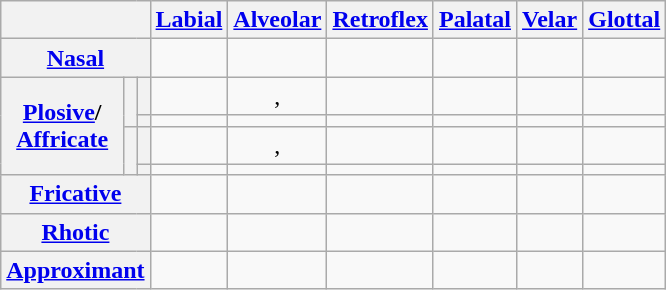<table class="wikitable" style="text-align: center">
<tr>
<th colspan="3"></th>
<th><a href='#'>Labial</a></th>
<th><a href='#'>Alveolar</a></th>
<th><a href='#'>Retroflex</a></th>
<th><a href='#'>Palatal</a></th>
<th><a href='#'>Velar</a></th>
<th><a href='#'>Glottal</a></th>
</tr>
<tr>
<th colspan="3"><a href='#'>Nasal</a></th>
<td></td>
<td></td>
<td></td>
<td></td>
<td></td>
<td></td>
</tr>
<tr>
<th rowspan="4"><a href='#'>Plosive</a>/<br><a href='#'>Affricate</a></th>
<th rowspan="2"></th>
<th></th>
<td></td>
<td>, </td>
<td></td>
<td></td>
<td></td>
<td></td>
</tr>
<tr>
<th></th>
<td></td>
<td></td>
<td></td>
<td></td>
<td></td>
<td></td>
</tr>
<tr>
<th rowspan="2"></th>
<th></th>
<td></td>
<td>, </td>
<td></td>
<td></td>
<td></td>
<td></td>
</tr>
<tr>
<th></th>
<td></td>
<td></td>
<td></td>
<td></td>
<td></td>
<td></td>
</tr>
<tr>
<th colspan="3"><a href='#'>Fricative</a></th>
<td></td>
<td></td>
<td></td>
<td></td>
<td></td>
<td></td>
</tr>
<tr>
<th colspan="3"><a href='#'>Rhotic</a></th>
<td></td>
<td></td>
<td></td>
<td></td>
<td></td>
<td></td>
</tr>
<tr>
<th colspan="3"><a href='#'>Approximant</a></th>
<td></td>
<td></td>
<td></td>
<td></td>
<td></td>
<td></td>
</tr>
</table>
